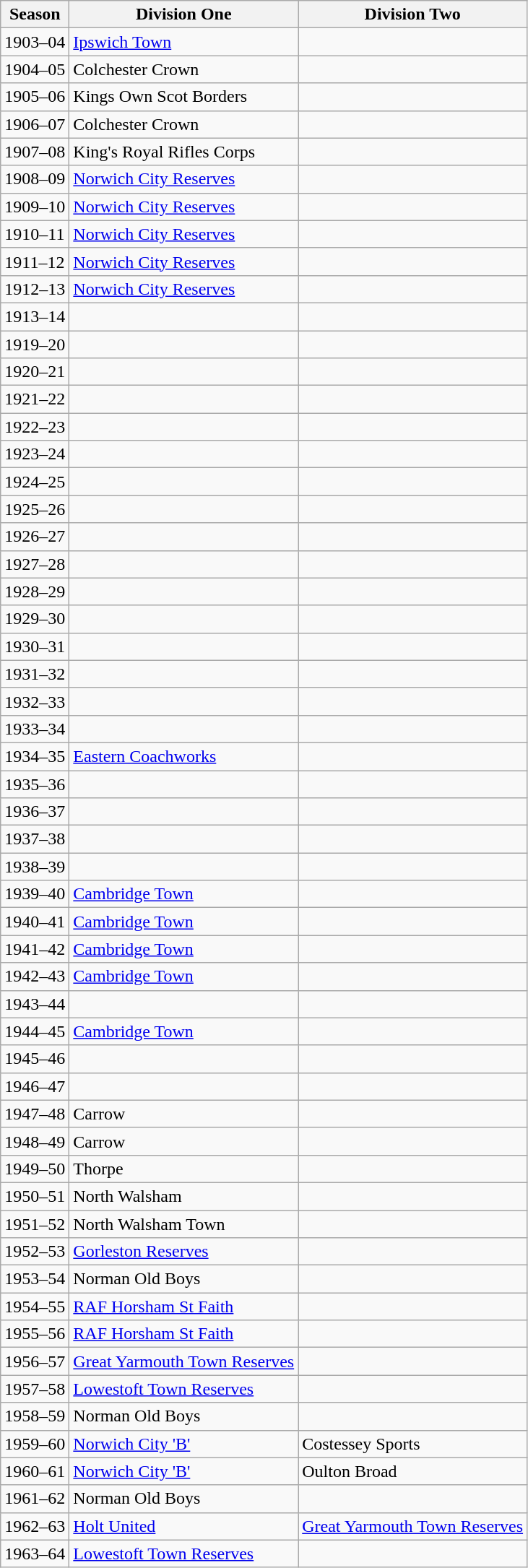<table class=wikitable>
<tr>
<th>Season</th>
<th>Division One</th>
<th>Division Two</th>
</tr>
<tr>
<td>1903–04</td>
<td><a href='#'>Ipswich Town</a></td>
<td></td>
</tr>
<tr>
<td>1904–05</td>
<td>Colchester Crown</td>
<td></td>
</tr>
<tr>
<td>1905–06</td>
<td>Kings Own Scot Borders</td>
<td></td>
</tr>
<tr>
<td>1906–07</td>
<td>Colchester Crown</td>
<td></td>
</tr>
<tr>
<td>1907–08</td>
<td>King's Royal Rifles Corps</td>
<td></td>
</tr>
<tr>
<td>1908–09</td>
<td><a href='#'>Norwich City Reserves</a></td>
<td></td>
</tr>
<tr>
<td>1909–10</td>
<td><a href='#'>Norwich City Reserves</a></td>
<td></td>
</tr>
<tr>
<td>1910–11</td>
<td><a href='#'>Norwich City Reserves</a></td>
<td></td>
</tr>
<tr>
<td>1911–12</td>
<td><a href='#'>Norwich City Reserves</a></td>
<td></td>
</tr>
<tr>
<td>1912–13</td>
<td><a href='#'>Norwich City Reserves</a></td>
<td></td>
</tr>
<tr>
<td>1913–14</td>
<td></td>
<td></td>
</tr>
<tr>
<td>1919–20</td>
<td></td>
<td></td>
</tr>
<tr>
<td>1920–21</td>
<td></td>
<td></td>
</tr>
<tr>
<td>1921–22</td>
<td></td>
<td></td>
</tr>
<tr>
<td>1922–23</td>
<td></td>
<td></td>
</tr>
<tr>
<td>1923–24</td>
<td></td>
<td></td>
</tr>
<tr>
<td>1924–25</td>
<td></td>
<td></td>
</tr>
<tr>
<td>1925–26</td>
<td></td>
<td></td>
</tr>
<tr>
<td>1926–27</td>
<td></td>
<td></td>
</tr>
<tr>
<td>1927–28</td>
<td></td>
<td></td>
</tr>
<tr>
<td>1928–29</td>
<td></td>
<td></td>
</tr>
<tr>
<td>1929–30</td>
<td></td>
<td></td>
</tr>
<tr>
<td>1930–31</td>
<td></td>
<td></td>
</tr>
<tr>
<td>1931–32</td>
<td></td>
<td></td>
</tr>
<tr>
<td>1932–33</td>
<td></td>
<td></td>
</tr>
<tr>
<td>1933–34</td>
<td></td>
<td></td>
</tr>
<tr>
<td>1934–35</td>
<td><a href='#'>Eastern Coachworks</a></td>
<td></td>
</tr>
<tr>
<td>1935–36</td>
<td></td>
<td></td>
</tr>
<tr>
<td>1936–37</td>
<td></td>
<td></td>
</tr>
<tr>
<td>1937–38</td>
<td></td>
<td></td>
</tr>
<tr>
<td>1938–39</td>
<td></td>
<td></td>
</tr>
<tr>
<td>1939–40</td>
<td><a href='#'>Cambridge Town</a></td>
<td></td>
</tr>
<tr>
<td>1940–41</td>
<td><a href='#'>Cambridge Town</a></td>
<td></td>
</tr>
<tr>
<td>1941–42</td>
<td><a href='#'>Cambridge Town</a></td>
<td></td>
</tr>
<tr>
<td>1942–43</td>
<td><a href='#'>Cambridge Town</a></td>
<td></td>
</tr>
<tr>
<td>1943–44</td>
<td></td>
<td></td>
</tr>
<tr>
<td>1944–45</td>
<td><a href='#'>Cambridge Town</a></td>
<td></td>
</tr>
<tr>
<td>1945–46</td>
<td></td>
<td></td>
</tr>
<tr>
<td>1946–47</td>
<td></td>
<td></td>
</tr>
<tr>
<td>1947–48</td>
<td>Carrow</td>
<td></td>
</tr>
<tr>
<td>1948–49</td>
<td>Carrow</td>
<td></td>
</tr>
<tr>
<td>1949–50</td>
<td>Thorpe</td>
<td></td>
</tr>
<tr>
<td>1950–51</td>
<td>North Walsham</td>
<td></td>
</tr>
<tr>
<td>1951–52</td>
<td>North Walsham Town</td>
<td></td>
</tr>
<tr>
<td>1952–53</td>
<td><a href='#'>Gorleston Reserves</a></td>
<td></td>
</tr>
<tr>
<td>1953–54</td>
<td>Norman Old Boys</td>
<td></td>
</tr>
<tr>
<td>1954–55</td>
<td><a href='#'>RAF Horsham St Faith</a></td>
<td></td>
</tr>
<tr>
<td>1955–56</td>
<td><a href='#'>RAF Horsham St Faith</a></td>
<td></td>
</tr>
<tr>
<td>1956–57</td>
<td><a href='#'>Great Yarmouth Town Reserves</a></td>
<td></td>
</tr>
<tr>
<td>1957–58</td>
<td><a href='#'>Lowestoft Town Reserves</a></td>
<td></td>
</tr>
<tr>
<td>1958–59</td>
<td>Norman Old Boys</td>
<td></td>
</tr>
<tr>
<td>1959–60</td>
<td><a href='#'>Norwich City 'B'</a></td>
<td>Costessey Sports</td>
</tr>
<tr>
<td>1960–61</td>
<td><a href='#'>Norwich City 'B'</a></td>
<td>Oulton Broad</td>
</tr>
<tr>
<td>1961–62</td>
<td>Norman Old Boys</td>
<td></td>
</tr>
<tr>
<td>1962–63</td>
<td><a href='#'>Holt United</a></td>
<td><a href='#'>Great Yarmouth Town Reserves</a></td>
</tr>
<tr>
<td>1963–64</td>
<td><a href='#'>Lowestoft Town Reserves</a></td>
<td></td>
</tr>
</table>
